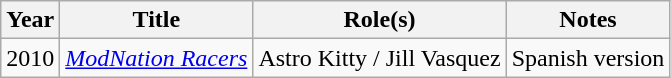<table class="wikitable plainrowheaders sortable">
<tr>
<th scope="col">Year</th>
<th scope="col">Title</th>
<th scope="col">Role(s)</th>
<th scope="col" class="unsortable">Notes</th>
</tr>
<tr>
<td>2010</td>
<td><em><a href='#'>ModNation Racers</a></em></td>
<td>Astro Kitty / Jill Vasquez</td>
<td>Spanish version</td>
</tr>
</table>
